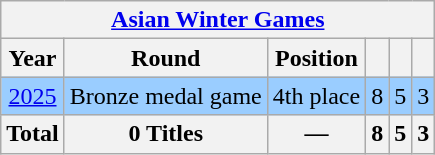<table class="wikitable" style="text-align: center;">
<tr>
<th colspan=10><a href='#'>Asian Winter Games</a></th>
</tr>
<tr>
<th>Year</th>
<th>Round</th>
<th>Position</th>
<th></th>
<th></th>
<th></th>
</tr>
<tr style="background:#9acdff;">
<td> <a href='#'>2025</a></td>
<td>Bronze medal game</td>
<td>4th place</td>
<td>8</td>
<td>5</td>
<td>3</td>
</tr>
<tr>
<th>Total</th>
<th>0 Titles</th>
<th>—</th>
<th>8</th>
<th>5</th>
<th>3</th>
</tr>
</table>
